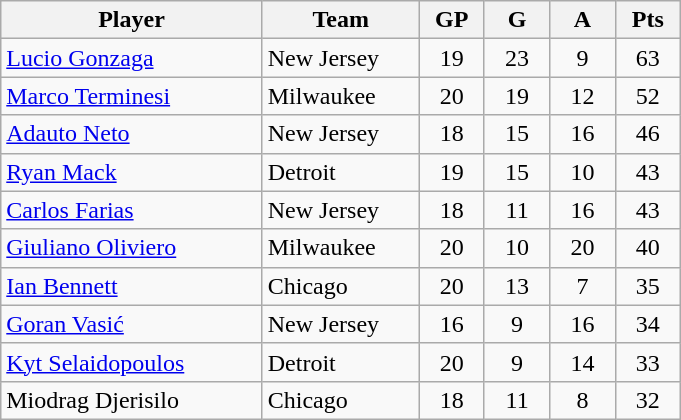<table class="wikitable">
<tr>
<th width="30%">Player</th>
<th width="18%">Team</th>
<th width="7.5%">GP</th>
<th width="7.5%">G</th>
<th width="7.5%">A</th>
<th width="7.5%">Pts</th>
</tr>
<tr align=center>
<td align=left><a href='#'>Lucio Gonzaga</a></td>
<td align=left>New Jersey</td>
<td>19</td>
<td>23</td>
<td>9</td>
<td>63</td>
</tr>
<tr align=center>
<td align=left><a href='#'>Marco Terminesi</a></td>
<td align=left>Milwaukee</td>
<td>20</td>
<td>19</td>
<td>12</td>
<td>52</td>
</tr>
<tr align=center>
<td align=left><a href='#'>Adauto Neto</a></td>
<td align=left>New Jersey</td>
<td>18</td>
<td>15</td>
<td>16</td>
<td>46</td>
</tr>
<tr align=center>
<td align=left><a href='#'>Ryan Mack</a></td>
<td align=left>Detroit</td>
<td>19</td>
<td>15</td>
<td>10</td>
<td>43</td>
</tr>
<tr align=center>
<td align=left><a href='#'>Carlos Farias</a></td>
<td align=left>New Jersey</td>
<td>18</td>
<td>11</td>
<td>16</td>
<td>43</td>
</tr>
<tr align=center>
<td align=left><a href='#'>Giuliano Oliviero</a></td>
<td align=left>Milwaukee</td>
<td>20</td>
<td>10</td>
<td>20</td>
<td>40</td>
</tr>
<tr align=center>
<td align=left><a href='#'>Ian Bennett</a></td>
<td align=left>Chicago</td>
<td>20</td>
<td>13</td>
<td>7</td>
<td>35</td>
</tr>
<tr align=center>
<td align=left><a href='#'>Goran Vasić</a></td>
<td align=left>New Jersey</td>
<td>16</td>
<td>9</td>
<td>16</td>
<td>34</td>
</tr>
<tr align=center>
<td align=left><a href='#'>Kyt Selaidopoulos</a></td>
<td align=left>Detroit</td>
<td>20</td>
<td>9</td>
<td>14</td>
<td>33</td>
</tr>
<tr align=center>
<td align=left>Miodrag Djerisilo</td>
<td align=left>Chicago</td>
<td>18</td>
<td>11</td>
<td>8</td>
<td>32</td>
</tr>
</table>
